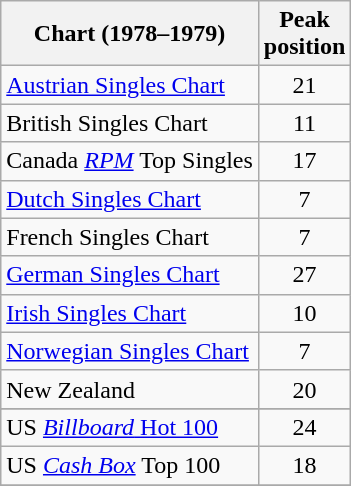<table class="wikitable sortable">
<tr>
<th>Chart (1978–1979)</th>
<th>Peak<br>position</th>
</tr>
<tr>
<td><a href='#'>Austrian Singles Chart</a></td>
<td style="text-align:center;">21</td>
</tr>
<tr>
<td>British Singles Chart</td>
<td style="text-align:center;">11</td>
</tr>
<tr>
<td>Canada <em><a href='#'>RPM</a></em> Top Singles</td>
<td style="text-align:center;">17</td>
</tr>
<tr>
<td><a href='#'>Dutch Singles Chart</a></td>
<td style="text-align:center;">7</td>
</tr>
<tr>
<td>French Singles Chart</td>
<td style="text-align:center;">7</td>
</tr>
<tr>
<td><a href='#'>German Singles Chart</a></td>
<td style="text-align:center;">27</td>
</tr>
<tr>
<td><a href='#'>Irish Singles Chart</a></td>
<td style="text-align:center;">10</td>
</tr>
<tr>
<td><a href='#'>Norwegian Singles Chart</a></td>
<td style="text-align:center;">7</td>
</tr>
<tr>
<td>New Zealand</td>
<td style="text-align:center;">20</td>
</tr>
<tr>
</tr>
<tr>
<td>US <a href='#'><em>Billboard</em> Hot 100</a></td>
<td style="text-align:center;">24</td>
</tr>
<tr>
<td>US <em><a href='#'>Cash Box</a></em> Top 100</td>
<td style="text-align:center;">18</td>
</tr>
<tr>
</tr>
</table>
